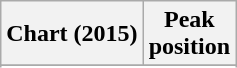<table class="wikitable sortable plainrowheaders" style="text-align:center;">
<tr>
<th>Chart (2015)</th>
<th>Peak<br>position</th>
</tr>
<tr>
</tr>
<tr>
</tr>
</table>
